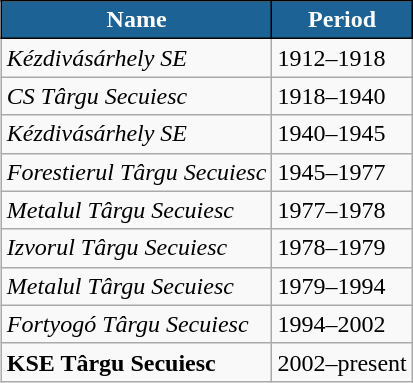<table class="wikitable" style="text-align: left" align="right">
<tr>
<th style="background:#1c6294;color:#FFFFFF;border:1px solid #000000">Name</th>
<th style="background:#1c6294;color:#FFFFFF;border:1px solid #000000">Period</th>
</tr>
<tr>
<td align=left><em>Kézdivásárhely SE</em></td>
<td>1912–1918</td>
</tr>
<tr>
<td align=left><em>CS Târgu Secuiesc</em></td>
<td>1918–1940</td>
</tr>
<tr>
<td align=left><em>Kézdivásárhely SE</em></td>
<td>1940–1945</td>
</tr>
<tr>
<td align=left><em>Forestierul Târgu Secuiesc</em></td>
<td>1945–1977</td>
</tr>
<tr>
<td align=left><em>Metalul Târgu Secuiesc</em></td>
<td>1977–1978</td>
</tr>
<tr>
<td align=left><em>Izvorul Târgu Secuiesc</em></td>
<td>1978–1979</td>
</tr>
<tr>
<td align=left><em>Metalul Târgu Secuiesc</em></td>
<td>1979–1994</td>
</tr>
<tr>
<td align=left><em>Fortyogó Târgu Secuiesc</em></td>
<td>1994–2002</td>
</tr>
<tr>
<td align=left><strong>KSE Târgu Secuiesc</strong></td>
<td>2002–present</td>
</tr>
</table>
